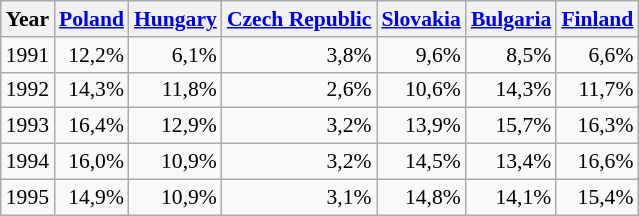<table class="wikitable" style="font-size:90%;">
<tr>
<th>Year</th>
<th><a href='#'>Poland</a></th>
<th><a href='#'>Hungary</a></th>
<th><a href='#'>Czech Republic</a></th>
<th><a href='#'>Slovakia</a></th>
<th><a href='#'>Bulgaria</a></th>
<th><a href='#'>Finland</a></th>
</tr>
<tr -->
<td align="center">1991</td>
<td align="right">12,2%</td>
<td align="right">6,1%</td>
<td align="right">3,8%</td>
<td align="right">9,6%</td>
<td align="right">8,5%</td>
<td align="right">6,6%</td>
</tr>
<tr -->
<td align="center">1992</td>
<td align="right">14,3%</td>
<td align="right">11,8%</td>
<td align="right">2,6%</td>
<td align="right">10,6%</td>
<td align="right">14,3%</td>
<td align="right">11,7%</td>
</tr>
<tr -->
<td align="center">1993</td>
<td align="right">16,4%</td>
<td align="right">12,9%</td>
<td align="right">3,2%</td>
<td align="right">13,9%</td>
<td align="right">15,7%</td>
<td align="right">16,3%</td>
</tr>
<tr -->
<td align="center">1994</td>
<td align="right">16,0%</td>
<td align="right">10,9%</td>
<td align="right">3,2%</td>
<td align="right">14,5%</td>
<td align="right">13,4%</td>
<td align="right">16,6%</td>
</tr>
<tr -->
<td align="center">1995</td>
<td align="right">14,9%</td>
<td align="right">10,9%</td>
<td align="right">3,1%</td>
<td align="right">14,8%</td>
<td align="right">14,1%</td>
<td align="right">15,4%</td>
</tr>
</table>
